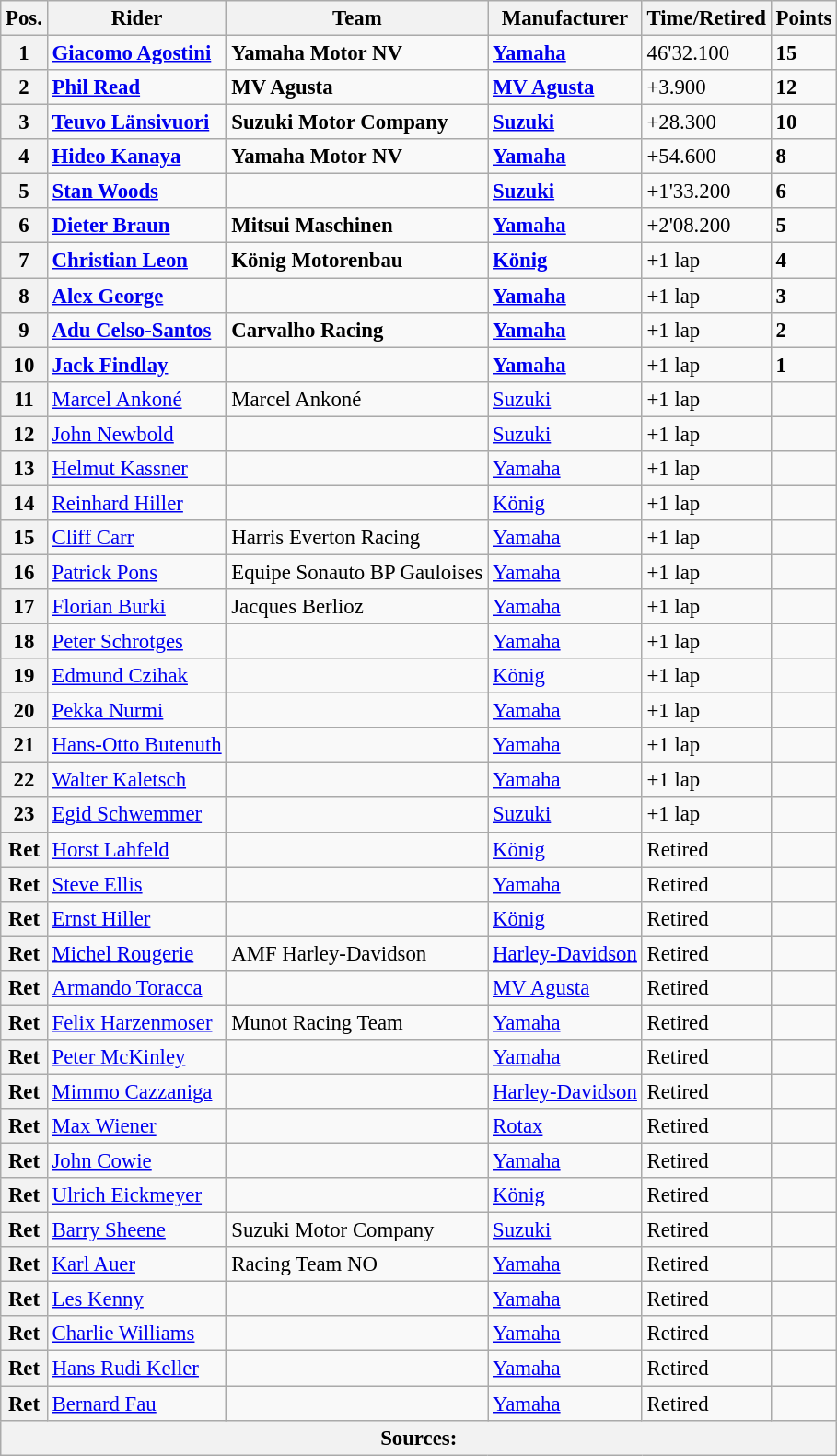<table class="wikitable" style="font-size: 95%;">
<tr>
<th>Pos.</th>
<th>Rider</th>
<th>Team</th>
<th>Manufacturer</th>
<th>Time/Retired</th>
<th>Points</th>
</tr>
<tr>
<th>1</th>
<td> <strong><a href='#'>Giacomo Agostini</a></strong></td>
<td><strong>Yamaha Motor NV</strong></td>
<td><strong><a href='#'>Yamaha</a></strong></td>
<td>46'32.100</td>
<td><strong>15</strong></td>
</tr>
<tr>
<th>2</th>
<td> <strong><a href='#'>Phil Read</a></strong></td>
<td><strong>MV Agusta</strong></td>
<td><strong><a href='#'>MV Agusta</a></strong></td>
<td>+3.900</td>
<td><strong>12</strong></td>
</tr>
<tr>
<th>3</th>
<td> <strong><a href='#'>Teuvo Länsivuori</a></strong></td>
<td><strong>Suzuki Motor Company</strong></td>
<td><strong><a href='#'>Suzuki</a></strong></td>
<td>+28.300</td>
<td><strong>10</strong></td>
</tr>
<tr>
<th>4</th>
<td> <strong><a href='#'>Hideo Kanaya</a></strong></td>
<td><strong>Yamaha Motor NV</strong></td>
<td><strong><a href='#'>Yamaha</a></strong></td>
<td>+54.600</td>
<td><strong>8</strong></td>
</tr>
<tr>
<th>5</th>
<td> <strong><a href='#'>Stan Woods</a></strong></td>
<td></td>
<td><strong><a href='#'>Suzuki</a></strong></td>
<td>+1'33.200</td>
<td><strong>6</strong></td>
</tr>
<tr>
<th>6</th>
<td> <strong><a href='#'>Dieter Braun</a></strong></td>
<td><strong>Mitsui Maschinen</strong></td>
<td><strong><a href='#'>Yamaha</a></strong></td>
<td>+2'08.200</td>
<td><strong>5</strong></td>
</tr>
<tr>
<th>7</th>
<td> <strong><a href='#'>Christian Leon</a></strong></td>
<td><strong>König Motorenbau</strong></td>
<td><strong><a href='#'>König</a></strong></td>
<td>+1 lap</td>
<td><strong>4</strong></td>
</tr>
<tr>
<th>8</th>
<td> <strong><a href='#'>Alex George</a></strong></td>
<td></td>
<td><strong><a href='#'>Yamaha</a></strong></td>
<td>+1 lap</td>
<td><strong>3</strong></td>
</tr>
<tr>
<th>9</th>
<td> <strong><a href='#'>Adu Celso-Santos</a></strong></td>
<td><strong>Carvalho Racing</strong></td>
<td><strong><a href='#'>Yamaha</a></strong></td>
<td>+1 lap</td>
<td><strong>2</strong></td>
</tr>
<tr>
<th>10</th>
<td> <strong><a href='#'>Jack Findlay</a></strong></td>
<td></td>
<td><strong><a href='#'>Yamaha</a></strong></td>
<td>+1 lap</td>
<td><strong>1</strong></td>
</tr>
<tr>
<th>11</th>
<td> <a href='#'>Marcel Ankoné</a></td>
<td>Marcel Ankoné</td>
<td><a href='#'>Suzuki</a></td>
<td>+1 lap</td>
<td></td>
</tr>
<tr>
<th>12</th>
<td> <a href='#'>John Newbold</a></td>
<td></td>
<td><a href='#'>Suzuki</a></td>
<td>+1 lap</td>
<td></td>
</tr>
<tr>
<th>13</th>
<td> <a href='#'>Helmut Kassner</a></td>
<td></td>
<td><a href='#'>Yamaha</a></td>
<td>+1 lap</td>
<td></td>
</tr>
<tr>
<th>14</th>
<td> <a href='#'>Reinhard Hiller</a></td>
<td></td>
<td><a href='#'>König</a></td>
<td>+1 lap</td>
<td></td>
</tr>
<tr>
<th>15</th>
<td> <a href='#'>Cliff Carr</a></td>
<td>Harris Everton Racing</td>
<td><a href='#'>Yamaha</a></td>
<td>+1 lap</td>
<td></td>
</tr>
<tr>
<th>16</th>
<td> <a href='#'>Patrick Pons</a></td>
<td>Equipe Sonauto BP Gauloises</td>
<td><a href='#'>Yamaha</a></td>
<td>+1 lap</td>
<td></td>
</tr>
<tr>
<th>17</th>
<td> <a href='#'>Florian Burki</a></td>
<td>Jacques Berlioz</td>
<td><a href='#'>Yamaha</a></td>
<td>+1 lap</td>
<td></td>
</tr>
<tr>
<th>18</th>
<td> <a href='#'>Peter Schrotges</a></td>
<td></td>
<td><a href='#'>Yamaha</a></td>
<td>+1 lap</td>
<td></td>
</tr>
<tr>
<th>19</th>
<td> <a href='#'>Edmund Czihak</a></td>
<td></td>
<td><a href='#'>König</a></td>
<td>+1 lap</td>
<td></td>
</tr>
<tr>
<th>20</th>
<td> <a href='#'>Pekka Nurmi</a></td>
<td></td>
<td><a href='#'>Yamaha</a></td>
<td>+1 lap</td>
<td></td>
</tr>
<tr>
<th>21</th>
<td> <a href='#'>Hans-Otto Butenuth</a></td>
<td></td>
<td><a href='#'>Yamaha</a></td>
<td>+1 lap</td>
<td></td>
</tr>
<tr>
<th>22</th>
<td> <a href='#'>Walter Kaletsch</a></td>
<td></td>
<td><a href='#'>Yamaha</a></td>
<td>+1 lap</td>
<td></td>
</tr>
<tr>
<th>23</th>
<td> <a href='#'>Egid Schwemmer</a></td>
<td></td>
<td><a href='#'>Suzuki</a></td>
<td>+1 lap</td>
<td></td>
</tr>
<tr>
<th>Ret</th>
<td> <a href='#'>Horst Lahfeld</a></td>
<td></td>
<td><a href='#'>König</a></td>
<td>Retired</td>
<td></td>
</tr>
<tr>
<th>Ret</th>
<td> <a href='#'>Steve Ellis</a></td>
<td></td>
<td><a href='#'>Yamaha</a></td>
<td>Retired</td>
<td></td>
</tr>
<tr>
<th>Ret</th>
<td> <a href='#'>Ernst Hiller</a></td>
<td></td>
<td><a href='#'>König</a></td>
<td>Retired</td>
<td></td>
</tr>
<tr>
<th>Ret</th>
<td> <a href='#'>Michel Rougerie</a></td>
<td>AMF Harley-Davidson</td>
<td><a href='#'>Harley-Davidson</a></td>
<td>Retired</td>
<td></td>
</tr>
<tr>
<th>Ret</th>
<td> <a href='#'>Armando Toracca</a></td>
<td></td>
<td><a href='#'>MV Agusta</a></td>
<td>Retired</td>
<td></td>
</tr>
<tr>
<th>Ret</th>
<td> <a href='#'>Felix Harzenmoser</a></td>
<td>Munot Racing Team</td>
<td><a href='#'>Yamaha</a></td>
<td>Retired</td>
<td></td>
</tr>
<tr>
<th>Ret</th>
<td> <a href='#'>Peter McKinley</a></td>
<td></td>
<td><a href='#'>Yamaha</a></td>
<td>Retired</td>
<td></td>
</tr>
<tr>
<th>Ret</th>
<td> <a href='#'>Mimmo Cazzaniga</a></td>
<td></td>
<td><a href='#'>Harley-Davidson</a></td>
<td>Retired</td>
<td></td>
</tr>
<tr>
<th>Ret</th>
<td> <a href='#'>Max Wiener</a></td>
<td></td>
<td><a href='#'>Rotax</a></td>
<td>Retired</td>
<td></td>
</tr>
<tr>
<th>Ret</th>
<td> <a href='#'>John Cowie</a></td>
<td></td>
<td><a href='#'>Yamaha</a></td>
<td>Retired</td>
<td></td>
</tr>
<tr>
<th>Ret</th>
<td> <a href='#'>Ulrich Eickmeyer</a></td>
<td></td>
<td><a href='#'>König</a></td>
<td>Retired</td>
<td></td>
</tr>
<tr>
<th>Ret</th>
<td> <a href='#'>Barry Sheene</a></td>
<td>Suzuki Motor Company</td>
<td><a href='#'>Suzuki</a></td>
<td>Retired</td>
<td></td>
</tr>
<tr>
<th>Ret</th>
<td> <a href='#'>Karl Auer</a></td>
<td>Racing Team NO</td>
<td><a href='#'>Yamaha</a></td>
<td>Retired</td>
<td></td>
</tr>
<tr>
<th>Ret</th>
<td> <a href='#'>Les Kenny</a></td>
<td></td>
<td><a href='#'>Yamaha</a></td>
<td>Retired</td>
<td></td>
</tr>
<tr>
<th>Ret</th>
<td> <a href='#'>Charlie Williams</a></td>
<td></td>
<td><a href='#'>Yamaha</a></td>
<td>Retired</td>
<td></td>
</tr>
<tr>
<th>Ret</th>
<td> <a href='#'>Hans Rudi Keller</a></td>
<td></td>
<td><a href='#'>Yamaha</a></td>
<td>Retired</td>
<td></td>
</tr>
<tr>
<th>Ret</th>
<td> <a href='#'>Bernard Fau</a></td>
<td></td>
<td><a href='#'>Yamaha</a></td>
<td>Retired</td>
<td></td>
</tr>
<tr>
<th colspan=9>Sources:</th>
</tr>
</table>
